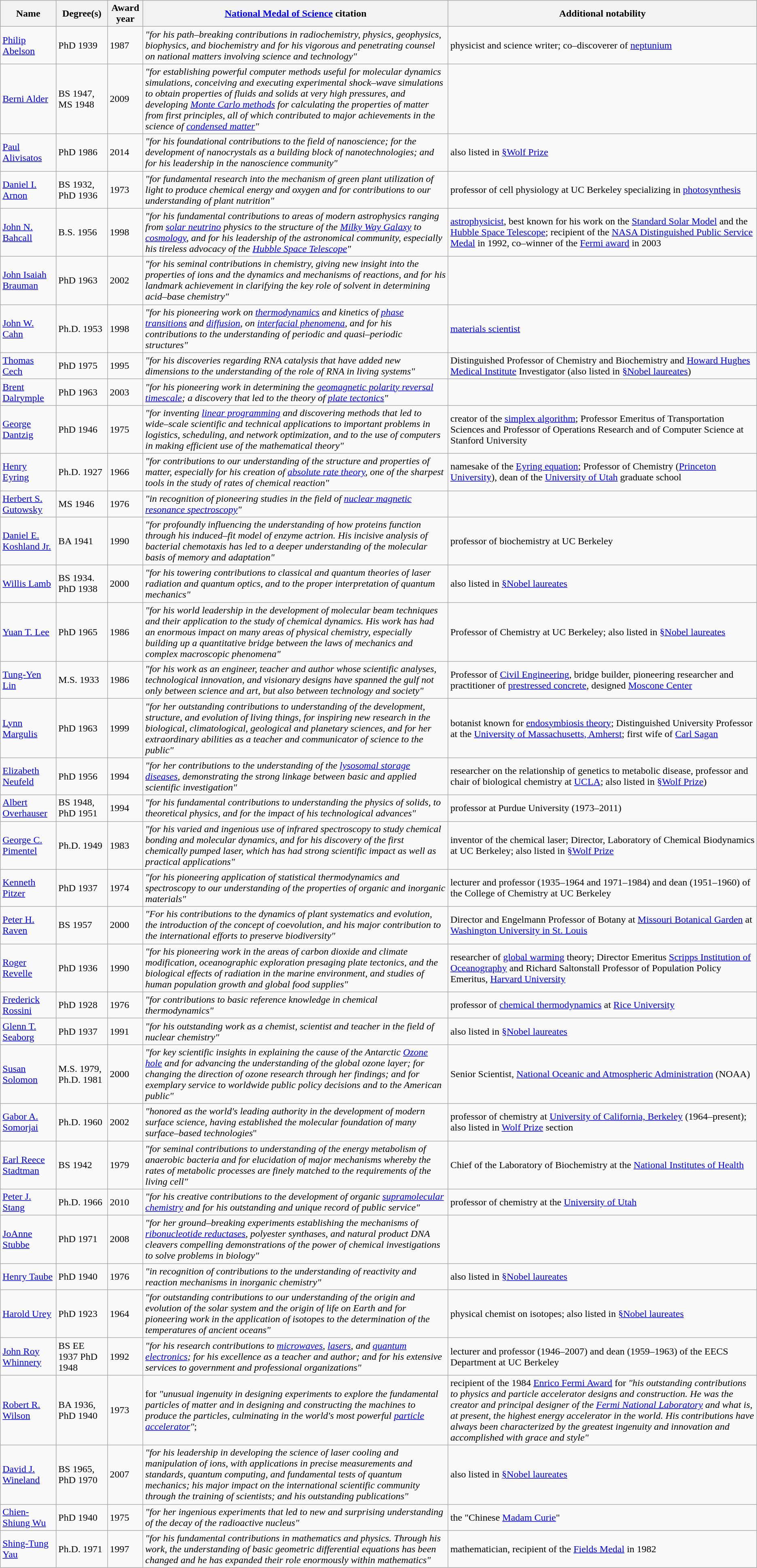<table class = "wikitable sortable">
<tr>
<th scope = "col">Name</th>
<th scope = "col">Degree(s)</th>
<th scope = "col">Award year</th>
<th scope = "col"><a href='#'>National Medal of Science</a> citation</th>
<th scope = "col" class="unsortable">Additional notability</th>
</tr>
<tr>
<td data-sort-value="Abelson, Philip"><a href='#'>Philip Abelson</a></td>
<td data-sort-value="phd 1939">PhD 1939</td>
<td>1987</td>
<td><em>"for his path–breaking contributions in radiochemistry, physics, geophysics, biophysics, and biochemistry and for his vigorous and penetrating counsel on national matters involving science and technology"</em></td>
<td>physicist and science writer; co–discoverer of <a href='#'>neptunium</a></td>
</tr>
<tr>
<td data-sort-value="Alder, Berni"><a href='#'>Berni Alder</a></td>
<td data-sort-value="b 1947 s">BS 1947, MS 1948</td>
<td>2009</td>
<td><em>"for establishing powerful computer methods useful for molecular dynamics simulations, conceiving and executing experimental shock–wave simulations to obtain properties of fluids and solids at very high pressures, and developing <a href='#'>Monte Carlo methods</a> for calculating the properties of matter from first principles, all of which contributed to major achievements in the science of <a href='#'>condensed matter</a>"</em></td>
<td></td>
</tr>
<tr>
<td data-sort-value="Alivisatos, Paul"><a href='#'>Paul Alivisatos</a></td>
<td data-sort-value="phd 1986">PhD 1986</td>
<td>2014</td>
<td><em>"for his foundational contributions to the field of nanoscience; for the development of nanocrystals as a building block of nanotechnologies; and for his leadership in the nanoscience community"</em></td>
<td>also listed in <a href='#'>§Wolf Prize</a></td>
</tr>
<tr>
<td data-sort-value="Arnon, Daniel"><a href='#'>Daniel I. Arnon</a></td>
<td data-sort-value="b 1932 s">BS 1932, PhD 1936</td>
<td>1973</td>
<td><em>"for fundamental research into the mechanism of green plant utilization of light to produce chemical energy and oxygen and for contributions to our understanding of plant nutrition"</em></td>
<td>professor of cell physiology at UC Berkeley specializing in <a href='#'>photosynthesis</a></td>
</tr>
<tr>
<td data-sort-value="Bahcall, John"><a href='#'>John N. Bahcall</a></td>
<td data-sort-value="b 1956 s">B.S. 1956</td>
<td>1998</td>
<td><em>"for his fundamental contributions to areas of modern astrophysics ranging from <a href='#'>solar neutrino</a> physics to the structure of the <a href='#'>Milky Way Galaxy</a> to <a href='#'>cosmology</a>, and for his leadership of the astronomical community, especially his tireless advocacy of the <a href='#'>Hubble Space Telescope</a>"</em></td>
<td><a href='#'>astrophysicist</a>, best known for his work on the <a href='#'>Standard Solar Model</a> and the <a href='#'>Hubble Space Telescope</a>;  recipient of the <a href='#'>NASA Distinguished Public Service Medal</a> in 1992, co–winner of the <a href='#'>Fermi award</a> in 2003</td>
</tr>
<tr>
<td data-sort-value="Brauman, John"><a href='#'>John Isaiah Brauman</a></td>
<td data-sort-value="phd 1963 ">PhD 1963</td>
<td>2002</td>
<td><em>"for his seminal contributions in chemistry, giving new insight into the properties of ions and the dynamics and mechanisms of reactions, and for his landmark achievement in clarifying the key role of solvent in determining acid–base chemistry"</em></td>
<td></td>
</tr>
<tr>
<td data-sort-value="Cahn, John"><a href='#'>John W. Cahn</a></td>
<td data-sort-value="phd 1953">Ph.D. 1953</td>
<td>1998</td>
<td><em>"for his pioneering work on <a href='#'>thermodynamics</a> and kinetics of <a href='#'>phase transitions</a> and <a href='#'>diffusion</a>, on <a href='#'>interfacial phenomena</a>, and for his contributions to the understanding of periodic and quasi–periodic structures"</em></td>
<td><a href='#'>materials scientist</a></td>
</tr>
<tr>
<td data-sort-value="Cech, Thomas"><a href='#'>Thomas Cech</a></td>
<td data-sort-value="phd 1975">PhD 1975</td>
<td>1995</td>
<td><em>"for his discoveries regarding RNA catalysis that have added new dimensions to the understanding of the role of RNA in living systems"</em></td>
<td>Distinguished Professor of Chemistry and Biochemistry and <a href='#'>Howard Hughes Medical Institute</a> Investigator (also listed in <a href='#'>§Nobel laureates</a>)</td>
</tr>
<tr>
<td data-sort-value="Dalrymple, Brent"><a href='#'>Brent Dalrymple</a></td>
<td data-sort-value="phd 1963">PhD 1963</td>
<td>2003</td>
<td><em>"for his pioneering work in determining the <a href='#'>geomagnetic polarity reversal timescale</a>; a discovery that led to the theory of <a href='#'>plate tectonics</a>"</em></td>
<td></td>
</tr>
<tr>
<td data-sort-value="Dantzig, George"><a href='#'>George Dantzig</a></td>
<td data-sort-value="phd 1946">PhD 1946</td>
<td>1975</td>
<td><em>"for inventing <a href='#'>linear programming</a> and discovering methods that led to wide–scale scientific and technical applications to important problems in logistics, scheduling, and network optimization, and to the use of computers in making efficient use of the mathematical theory"</em></td>
<td>creator of the <a href='#'>simplex algorithm</a>; Professor Emeritus of Transportation Sciences and Professor of Operations Research and of Computer Science at Stanford University</td>
</tr>
<tr>
<td data-sort-value="Eyring, Henry"><a href='#'>Henry Eyring</a></td>
<td data-sort-value="phd 1927">Ph.D. 1927</td>
<td>1966</td>
<td><em>"for contributions to our understanding of the structure and properties of matter, especially for his creation of <a href='#'>absolute rate theory</a>, one of the sharpest tools in the study of rates of chemical reaction"</em></td>
<td>namesake of the <a href='#'>Eyring equation</a>; Professor of Chemistry (<a href='#'>Princeton University</a>), dean of the <a href='#'>University of Utah</a> graduate school</td>
</tr>
<tr>
<td data-sort-value="Gutowsky, Herbert"><a href='#'>Herbert S. Gutowsky</a></td>
<td data-sort-value="m 1946 s">MS 1946</td>
<td>1976</td>
<td><em>"in recognition of pioneering studies in the field of <a href='#'>nuclear magnetic resonance spectroscopy</a>"</em></td>
<td></td>
</tr>
<tr>
<td data-sort-value="Koshland, Daniel"><a href='#'>Daniel E. Koshland Jr.</a></td>
<td data-sort-value="b 1941 a">BA 1941</td>
<td>1990</td>
<td><em>"for profoundly influencing the understanding of how proteins function through his induced–fit model of enzyme actrion. His incisive analysis of bacterial chemotaxis has led to a deeper understanding of the molecular basis of memory and adaptation"</em></td>
<td>professor of biochemistry at UC Berkeley</td>
</tr>
<tr>
<td data-sort-value="Lamb, Willis"><a href='#'>Willis Lamb</a></td>
<td data-sort-value="b 1934 s">BS 1934. PhD 1938</td>
<td>2000</td>
<td><em>"for his towering contributions to classical and quantum theories of laser radiation and quantum optics, and to the proper interpretation of quantum mechanics"</em></td>
<td>also listed in <a href='#'>§Nobel laureates</a></td>
</tr>
<tr>
<td data-sort-value="Lee, Yuan"><a href='#'>Yuan T. Lee</a></td>
<td data-sort-value="phd 1965">PhD 1965</td>
<td>1986</td>
<td><em>"for his world leadership in the development of molecular beam techniques and their application to the study of chemical dynamics. His work has had an enormous impact on many areas of physical chemistry, especially building up a quantitative bridge between the laws of mechanics and complex macroscopic phenomena"</em></td>
<td>Professor of Chemistry at UC Berkeley; also listed in <a href='#'>§Nobel laureates</a></td>
</tr>
<tr>
<td data-sort-value=" Lin,Tung-Yen"><a href='#'>Tung-Yen Lin</a></td>
<td data-sort-value="m 1933 s">M.S. 1933</td>
<td>1986</td>
<td><em>"for his work as an engineer, teacher and author whose scientific analyses, technological innovation, and visionary designs have spanned the gulf not only between science and art, but also between technology and society"</em></td>
<td>Professor of <a href='#'>Civil Engineering</a>, bridge builder, pioneering researcher and practitioner of <a href='#'>prestressed concrete</a>, designed <a href='#'>Moscone Center</a></td>
</tr>
<tr>
<td data-sort-value="Margulis, Lynn"><a href='#'>Lynn Margulis</a></td>
<td data-sort-value="phd 1963">PhD 1963</td>
<td>1999</td>
<td><em>"for her outstanding contributions to understanding of the development, structure, and evolution of living things, for inspiring new research in the biological, climatological, geological and planetary sciences, and for her extraordinary abilities as a teacher and communicator of science to the public"</em></td>
<td>botanist known for <a href='#'>endosymbiosis theory</a>; Distinguished University Professor at the <a href='#'>University of Massachusetts, Amherst</a>; first wife of <a href='#'>Carl Sagan</a></td>
</tr>
<tr>
<td data-sort-value="Neufeld, Elizabeth"><a href='#'>Elizabeth Neufeld</a></td>
<td data-sort-value="phd 1956">PhD 1956</td>
<td>1994</td>
<td><em>"for her contributions to the understanding of the <a href='#'>lysosomal storage diseases</a>, demonstrating the strong linkage between basic and applied scientific investigation"</em></td>
<td>researcher on the relationship of genetics to metabolic disease, professor and chair of biological chemistry at <a href='#'>UCLA</a>;  also listed in <a href='#'>§Wolf Prize</a>)</td>
</tr>
<tr>
<td data-sort-value="Overhauser, Albert"><a href='#'>Albert Overhauser</a></td>
<td data-sort-value="b 1948 s">BS 1948, PhD 1951</td>
<td>1994</td>
<td><em>"for his fundamental contributions to understanding the physics of solids, to theoretical physics, and for the impact of his technological advances"</em></td>
<td>professor at Purdue University (1973–2011)</td>
</tr>
<tr>
<td data-sort-value="Pimentel, George"><a href='#'>George C. Pimentel</a></td>
<td data-sort-value="phd 1949">Ph.D. 1949</td>
<td>1983</td>
<td><em>"for his varied and ingenious use of infrared spectroscopy to study chemical bonding and molecular dynamics, and for his discovery of the first chemically pumped laser, which has had strong scientific impact as well as practical applications"</em></td>
<td>inventor of the chemical laser; Director, Laboratory of Chemical Biodynamics at UC Berkeley; also listed in <a href='#'>§Wolf Prize</a></td>
</tr>
<tr>
<td data-sort-value="Pitzer, Kenneth"><a href='#'>Kenneth Pitzer</a></td>
<td data-sort-value="phd 1937">PhD 1937</td>
<td>1974</td>
<td><em>"for his pioneering application of statistical thermodynamics and spectroscopy to our understanding of the properties of organic and inorganic materials"</em></td>
<td>lecturer and professor (1935–1964 and 1971–1984) and dean (1951–1960) of the College of Chemistry at UC Berkeley</td>
</tr>
<tr>
<td data-sort-value="Raven, Peter"><a href='#'>Peter H. Raven</a></td>
<td data-sort-value="b 1957 s">BS 1957</td>
<td>2000</td>
<td><em>"For his contributions to the dynamics of plant systematics and evolution, the introduction of the concept of coevolution, and his major contribution to the international efforts to preserve biodiversity"</em></td>
<td>Director and Engelmann Professor of Botany at <a href='#'>Missouri Botanical Garden</a> at <a href='#'>Washington University in St. Louis</a></td>
</tr>
<tr>
<td data-sort-value="Revelle, Roger"><a href='#'>Roger Revelle</a></td>
<td data-sort-value="phd 1936">PhD 1936</td>
<td>1990</td>
<td><em>"for his pioneering work in the areas of carbon dioxide and climate modification, oceanographic exploration presaging plate tectonics, and the biological effects of radiation in the marine environment, and studies of human population growth and global food supplies"</em></td>
<td>researcher of <a href='#'>global warming</a> theory; Director Emeritus <a href='#'>Scripps Institution of Oceanography</a> and Richard Saltonstall Professor of Population Policy Emeritus, <a href='#'>Harvard University</a></td>
</tr>
<tr>
<td data-sort-value="Rossini, Frederick"><a href='#'>Frederick Rossini</a></td>
<td data-sort-value="phd 1928">PhD 1928</td>
<td>1976</td>
<td><em>"for contributions to basic reference knowledge in chemical thermodynamics"</em></td>
<td>professor of <a href='#'>chemical thermodynamics</a> at <a href='#'>Rice University</a></td>
</tr>
<tr>
<td data-sort-value="Seaborg, Glenn"><a href='#'>Glenn T. Seaborg</a></td>
<td data-sort-value="phd 1937">PhD 1937</td>
<td>1991</td>
<td><em>"for his outstanding work as a chemist, scientist and teacher in the field of nuclear chemistry"</em></td>
<td>also listed in <a href='#'>§Nobel laureates</a></td>
</tr>
<tr>
<td data-sort-value="Solomon, Susan"><a href='#'>Susan Solomon</a></td>
<td data-sort-value="m 1970 s">M.S. 1979, Ph.D. 1981</td>
<td>2000</td>
<td><em>"for key scientific insights in explaining the cause of the Antarctic <a href='#'>Ozone hole</a> and for advancing the understanding of the global ozone layer; for changing the direction of ozone research through her findings; and for exemplary service to worldwide public policy decisions and to the American public"</em></td>
<td>Senior Scientist, <a href='#'>National Oceanic and Atmospheric Administration</a> (NOAA)</td>
</tr>
<tr>
<td data-sort-value="Somorjai, Gabor"><a href='#'>Gabor A. Somorjai</a></td>
<td data-sort-value="phd 1960">Ph.D. 1960</td>
<td>2002</td>
<td><em>"honored as the world's leading authority in the development of modern surface science, having established the molecular foundation of many surface–based technologies</em>"</td>
<td>professor of chemistry at <a href='#'>University of California, Berkeley</a> (1964–present);  also listed in <a href='#'>Wolf Prize</a> section</td>
</tr>
<tr>
<td data-sort-value="Stadtman, Earl"><a href='#'>Earl Reece Stadtman</a></td>
<td data-sort-value="b 1942 s">BS 1942</td>
<td>1979</td>
<td><em>"for seminal contributions to understanding of the energy metabolism of anaerobic bacteria and for elucidation of major mechanisms whereby the rates of metabolic processes are finely matched to the requirements of the living cell"</em></td>
<td>Chief of the Laboratory of Biochemistry at the <a href='#'>National Institutes of Health</a></td>
</tr>
<tr>
<td data-sort-value="Stang, Peter"><a href='#'>Peter J. Stang</a></td>
<td data-sort-value="phd 1966">Ph.D.  1966</td>
<td>2010</td>
<td><em>"for his creative contributions to the development of organic <a href='#'>supramolecular chemistry</a> and for his outstanding and unique record of public service"</em></td>
<td>professor of chemistry at the <a href='#'>University of Utah</a></td>
</tr>
<tr>
<td data-sort-value="Stubbe, JoAnne"><a href='#'>JoAnne Stubbe</a></td>
<td data-sort-value="phd 1971">PhD 1971</td>
<td>2008</td>
<td><em>"for her ground–breaking experiments establishing the mechanisms of <a href='#'>ribonucleotide reductases</a>, polyester synthases, and natural product DNA cleavers compelling demonstrations of the power of chemical investigations to solve problems in biology"</em></td>
<td></td>
</tr>
<tr>
<td data-sort-value="Taube, Henry"><a href='#'>Henry Taube</a></td>
<td data-sort-value="phd 1940">PhD 1940</td>
<td>1976</td>
<td><em>"in recognition of contributions to the understanding of reactivity and reaction mechanisms in inorganic chemistry"</em></td>
<td>also listed in <a href='#'>§Nobel laureates</a></td>
</tr>
<tr>
<td data-sort-value="Urey, Harold"><a href='#'>Harold Urey</a></td>
<td data-sort-value="phd 1923">PhD 1923</td>
<td>1964</td>
<td><em>"for outstanding contributions to our understanding of the origin and evolution of the solar system and the origin of life on Earth and for pioneering work in the application of isotopes to the determination of the temperatures of ancient oceans"</em></td>
<td>physical chemist on isotopes; also listed in <a href='#'>§Nobel laureates</a></td>
</tr>
<tr>
<td data-sort-value="Whinnery, John"><a href='#'>John Roy Whinnery</a></td>
<td data-sort-value="b 1937 s">BS EE 1937 PhD 1948</td>
<td>1992</td>
<td><em>"for his research contributions to <a href='#'>microwaves</a>, <a href='#'>lasers</a>, and <a href='#'>quantum electronics</a>; for his excellence as a teacher and author; and for his extensive services to government and professional organizations"</em></td>
<td>lecturer and professor (1946–2007) and dean (1959–1963) of the EECS Department at UC Berkeley</td>
</tr>
<tr>
<td data-sort-value="Wilson, Robert"><a href='#'>Robert R. Wilson</a></td>
<td data-sort-value="b 1936 a">BA 1936, PhD 1940</td>
<td>1973</td>
<td>for <em>"unusual ingenuity in designing experiments to explore the fundamental particles of matter and in designing and constructing the machines to produce the particles, culminating in the world's most powerful <a href='#'>particle accelerator</a>"</em>;</td>
<td>recipient of the 1984 <a href='#'>Enrico Fermi Award</a> for <em>"his outstanding contributions to physics and particle accelerator designs and construction. He was the creator and principal designer of the <a href='#'>Fermi National Laboratory</a> and what is, at present, the highest energy accelerator in the world. His contributions have always been characterized by the greatest ingenuity and innovation and accomplished with grace and style"</em></td>
</tr>
<tr>
<td data-sort-value="Wineland, David"><a href='#'>David J. Wineland</a></td>
<td data-sort-value="b 1965 s">BS 1965, PhD 1970</td>
<td>2007</td>
<td><em>"for his leadership in developing the science of laser cooling and manipulation of ions, with applications in precise measurements and standards, quantum computing, and fundamental tests of quantum mechanics; his major impact on the international scientific community through the training of scientists; and his outstanding publications"</em></td>
<td>also listed in <a href='#'>§Nobel laureates</a></td>
</tr>
<tr>
<td data-sort-value="Wu,Chien-Shiung"><a href='#'>Chien-Shiung Wu</a></td>
<td data-sort-value="phd 1940">PhD 1940</td>
<td>1975</td>
<td><em>"for her ingenious experiments that led to new and surprising understanding of the decay of the radioactive nucleus"</em></td>
<td>the "Chinese <a href='#'>Madam Curie</a>"</td>
</tr>
<tr>
<td data-sort-value="Yau,Shing–Tung"><a href='#'>Shing-Tung Yau</a></td>
<td data-sort-value="phd 1971">Ph.D. 1971</td>
<td>1997</td>
<td><em>"for his fundamental contributions in mathematics and physics. Through his work, the understanding of basic geometric differential equations has been changed and he has expanded their role enormously within mathematics"</em></td>
<td>mathematician, recipient of the <a href='#'>Fields Medal</a> in 1982</td>
</tr>
</table>
